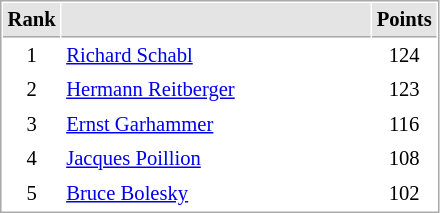<table cellspacing="1" cellpadding="3" style="border:1px solid #AAAAAA;font-size:86%">
<tr bgcolor="#E4E4E4">
<th style="border-bottom:1px solid #AAAAAA" width=10>Rank</th>
<th style="border-bottom:1px solid #AAAAAA" width=200></th>
<th style="border-bottom:1px solid #AAAAAA" width=20>Points</th>
</tr>
<tr>
<td align="center">1</td>
<td> <a href='#'>Richard Schabl</a></td>
<td align=center>124</td>
</tr>
<tr>
<td align="center">2</td>
<td> <a href='#'>Hermann Reitberger</a></td>
<td align=center>123</td>
</tr>
<tr>
<td align="center">3</td>
<td> <a href='#'>Ernst Garhammer</a></td>
<td align=center>116</td>
</tr>
<tr>
<td align="center">4</td>
<td> <a href='#'>Jacques Poillion</a></td>
<td align=center>108</td>
</tr>
<tr>
<td align="center">5</td>
<td> <a href='#'>Bruce Bolesky</a></td>
<td align=center>102</td>
</tr>
</table>
